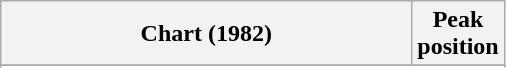<table class="wikitable sortable">
<tr>
<th style="width: 200pt;">Chart (1982)</th>
<th style="width: 40pt;">Peak<br>position</th>
</tr>
<tr>
</tr>
<tr>
</tr>
</table>
